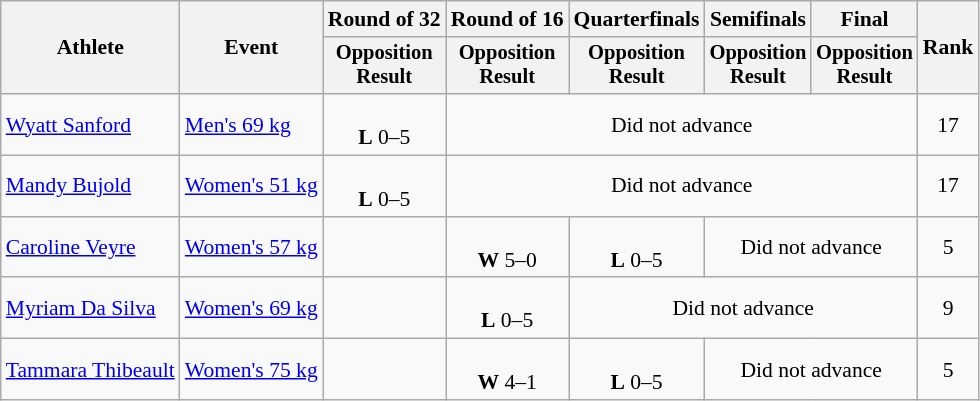<table class=wikitable style=font-size:90%;text-align:center>
<tr>
<th rowspan=2>Athlete</th>
<th rowspan=2>Event</th>
<th>Round of 32</th>
<th>Round of 16</th>
<th>Quarterfinals</th>
<th>Semifinals</th>
<th>Final</th>
<th rowspan=2>Rank</th>
</tr>
<tr style=font-size:95%>
<th>Opposition<br>Result</th>
<th>Opposition<br>Result</th>
<th>Opposition<br>Result</th>
<th>Opposition<br>Result</th>
<th>Opposition<br>Result</th>
</tr>
<tr>
<td align=left><a href='#'>Wyatt Sanford</a></td>
<td align=left><a href='#'>Men's 69 kg</a></td>
<td><br><strong>L</strong> 0–5</td>
<td colspan=4>Did not advance</td>
<td>17</td>
</tr>
<tr>
<td align=left><a href='#'>Mandy Bujold</a></td>
<td align=left><a href='#'>Women's 51 kg</a></td>
<td><br><strong>L</strong> 0–5</td>
<td colspan=4>Did not advance</td>
<td>17</td>
</tr>
<tr>
<td align=left><a href='#'>Caroline Veyre</a></td>
<td align=left><a href='#'>Women's 57 kg</a></td>
<td></td>
<td><br><strong>W</strong> 5–0</td>
<td><br><strong>L</strong> 0–5</td>
<td colspan=2>Did not advance</td>
<td>5</td>
</tr>
<tr>
<td align=left><a href='#'>Myriam Da Silva</a></td>
<td align=left><a href='#'>Women's 69 kg</a></td>
<td></td>
<td><br><strong>L</strong> 0–5</td>
<td colspan=3>Did not advance</td>
<td>9</td>
</tr>
<tr>
<td align=left><a href='#'>Tammara Thibeault</a></td>
<td align=left><a href='#'>Women's 75 kg</a></td>
<td></td>
<td><br><strong>W</strong> 4–1</td>
<td><br><strong>L</strong> 0–5</td>
<td colspan=2>Did not advance</td>
<td>5</td>
</tr>
</table>
